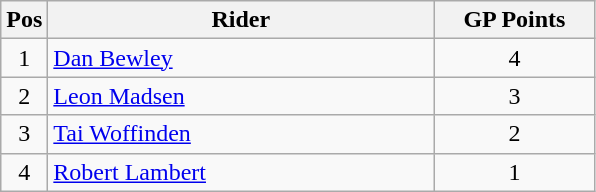<table class="wikitable" style="font-size: 100%">
<tr>
<th width=20>Pos</th>
<th width=250>Rider</th>
<th width=100>GP Points</th>
</tr>
<tr align=center>
<td>1</td>
<td align="left"> <a href='#'>Dan Bewley</a></td>
<td>4</td>
</tr>
<tr align=center>
<td>2</td>
<td align="left"> <a href='#'>Leon Madsen</a></td>
<td>3</td>
</tr>
<tr align=center>
<td>3</td>
<td align="left"> <a href='#'>Tai Woffinden</a></td>
<td>2</td>
</tr>
<tr align=center>
<td>4</td>
<td align="left"> <a href='#'>Robert Lambert</a></td>
<td>1</td>
</tr>
</table>
